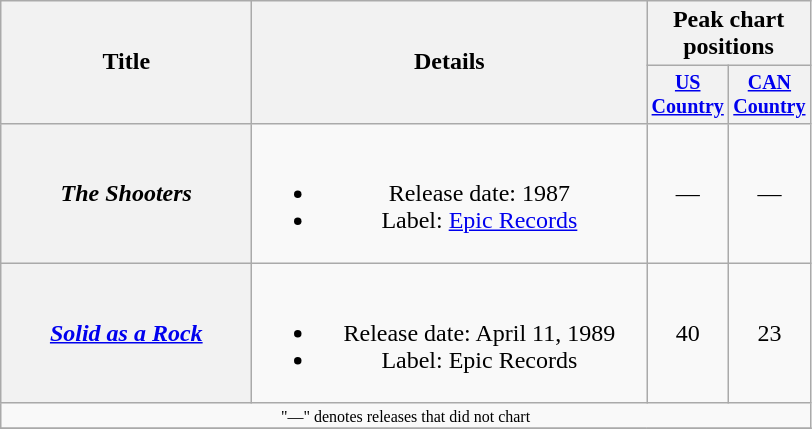<table class="wikitable plainrowheaders" style="text-align:center;">
<tr>
<th rowspan="2" style="width:10em;">Title</th>
<th rowspan="2" style="width:16em;">Details</th>
<th colspan="2">Peak chart<br>positions</th>
</tr>
<tr style="font-size:smaller;">
<th width="45"><a href='#'>US Country</a><br></th>
<th width="45"><a href='#'>CAN Country</a></th>
</tr>
<tr>
<th scope="row"><em>The Shooters</em></th>
<td><br><ul><li>Release date: 1987</li><li>Label: <a href='#'>Epic Records</a></li></ul></td>
<td>—</td>
<td>—</td>
</tr>
<tr>
<th scope="row"><em><a href='#'>Solid as a Rock</a></em></th>
<td><br><ul><li>Release date: April 11, 1989</li><li>Label: Epic Records</li></ul></td>
<td>40</td>
<td>23</td>
</tr>
<tr>
<td colspan="4" style="font-size:8pt">"—" denotes releases that did not chart</td>
</tr>
<tr>
</tr>
</table>
